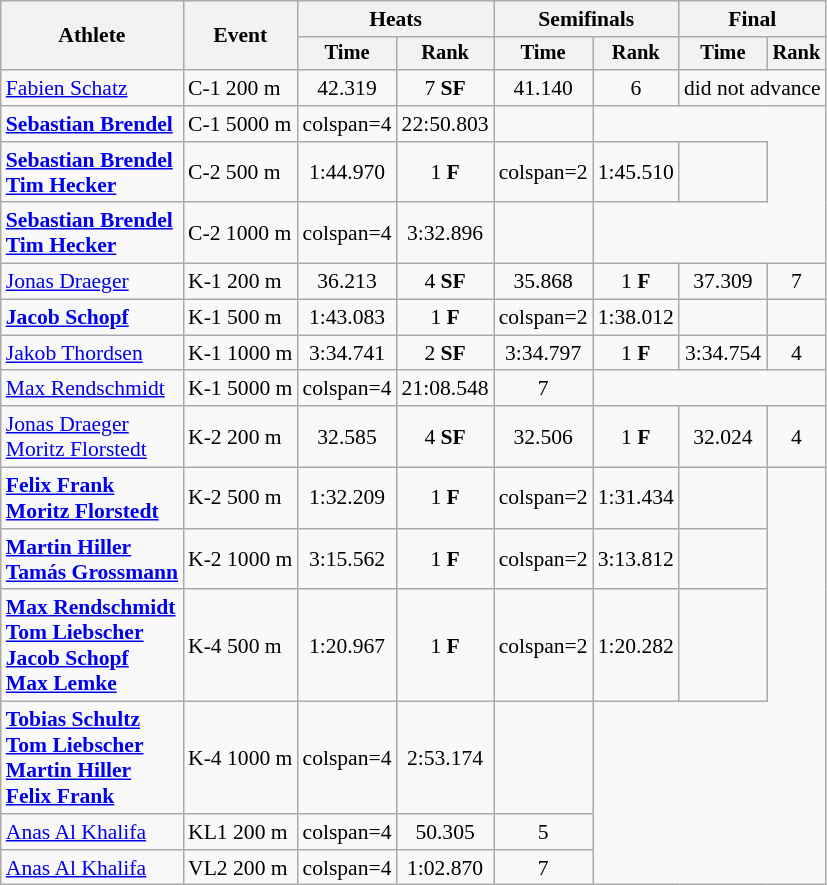<table class=wikitable style="font-size:90%">
<tr>
<th rowspan="2">Athlete</th>
<th rowspan="2">Event</th>
<th colspan=2>Heats</th>
<th colspan=2>Semifinals</th>
<th colspan=2>Final</th>
</tr>
<tr style="font-size:95%">
<th>Time</th>
<th>Rank</th>
<th>Time</th>
<th>Rank</th>
<th>Time</th>
<th>Rank</th>
</tr>
<tr align=center>
<td align=left><a href='#'>Fabien Schatz</a></td>
<td align=left>C-1 200 m</td>
<td>42.319</td>
<td>7 <strong>SF</strong></td>
<td>41.140</td>
<td>6</td>
<td colspan=2>did not advance</td>
</tr>
<tr align=center>
<td align=left><strong><a href='#'>Sebastian Brendel</a></strong></td>
<td align=left>C-1 5000 m</td>
<td>colspan=4</td>
<td>22:50.803</td>
<td></td>
</tr>
<tr align=center>
<td align=left><strong><a href='#'>Sebastian Brendel</a><br><a href='#'>Tim Hecker</a></strong></td>
<td align=left>C-2 500 m</td>
<td>1:44.970</td>
<td>1 <strong>F</strong></td>
<td>colspan=2</td>
<td>1:45.510</td>
<td></td>
</tr>
<tr align=center>
<td align=left><strong><a href='#'>Sebastian Brendel</a><br><a href='#'>Tim Hecker</a></strong></td>
<td align=left>C-2 1000 m</td>
<td>colspan=4</td>
<td>3:32.896</td>
<td></td>
</tr>
<tr align=center>
<td align=left><a href='#'>Jonas Draeger</a></td>
<td align=left>K-1 200 m</td>
<td>36.213</td>
<td>4 <strong>SF</strong></td>
<td>35.868</td>
<td>1 <strong>F</strong></td>
<td>37.309</td>
<td>7</td>
</tr>
<tr align=center>
<td align=left><strong><a href='#'>Jacob Schopf</a></strong></td>
<td align=left>K-1 500 m</td>
<td>1:43.083</td>
<td>1 <strong>F</strong></td>
<td>colspan=2</td>
<td>1:38.012</td>
<td></td>
</tr>
<tr align=center>
<td align=left><a href='#'>Jakob Thordsen</a></td>
<td align=left>K-1 1000 m</td>
<td>3:34.741</td>
<td>2 <strong>SF</strong></td>
<td>3:34.797</td>
<td>1 <strong>F</strong></td>
<td>3:34.754</td>
<td>4</td>
</tr>
<tr align=center>
<td align=left><a href='#'>Max Rendschmidt</a></td>
<td align=left>K-1 5000 m</td>
<td>colspan=4</td>
<td>21:08.548</td>
<td>7</td>
</tr>
<tr align=center>
<td align=left><a href='#'>Jonas Draeger</a><br><a href='#'>Moritz Florstedt</a></td>
<td align=left>K-2 200 m</td>
<td>32.585</td>
<td>4 <strong>SF</strong></td>
<td>32.506</td>
<td>1 <strong>F</strong></td>
<td>32.024</td>
<td>4</td>
</tr>
<tr align=center>
<td align=left><strong><a href='#'>Felix Frank</a><br><a href='#'>Moritz Florstedt</a></strong></td>
<td align=left>K-2 500 m</td>
<td>1:32.209</td>
<td>1 <strong>F</strong></td>
<td>colspan=2</td>
<td>1:31.434</td>
<td></td>
</tr>
<tr align=center>
<td align=left><strong><a href='#'>Martin Hiller</a><br><a href='#'>Tamás Grossmann</a></strong></td>
<td align=left>K-2 1000 m</td>
<td>3:15.562</td>
<td>1 <strong>F</strong></td>
<td>colspan=2</td>
<td>3:13.812</td>
<td></td>
</tr>
<tr align=center>
<td align=left><strong><a href='#'>Max Rendschmidt</a><br><a href='#'>Tom Liebscher</a><br><a href='#'>Jacob Schopf</a><br><a href='#'>Max Lemke</a></strong></td>
<td align=left>K-4 500 m</td>
<td>1:20.967</td>
<td>1 <strong>F</strong></td>
<td>colspan=2</td>
<td>1:20.282</td>
<td></td>
</tr>
<tr align=center>
<td align=left><strong><a href='#'>Tobias Schultz</a><br><a href='#'>Tom Liebscher</a><br><a href='#'>Martin Hiller</a><br><a href='#'>Felix Frank</a></strong></td>
<td align=left>K-4 1000 m</td>
<td>colspan=4</td>
<td>2:53.174</td>
<td></td>
</tr>
<tr align=center>
<td align=left><a href='#'>Anas Al Khalifa</a></td>
<td align=left>KL1 200 m</td>
<td>colspan=4</td>
<td>50.305</td>
<td>5</td>
</tr>
<tr align=center>
<td align=left><a href='#'>Anas Al Khalifa</a></td>
<td align=left>VL2 200 m</td>
<td>colspan=4</td>
<td>1:02.870</td>
<td>7</td>
</tr>
</table>
